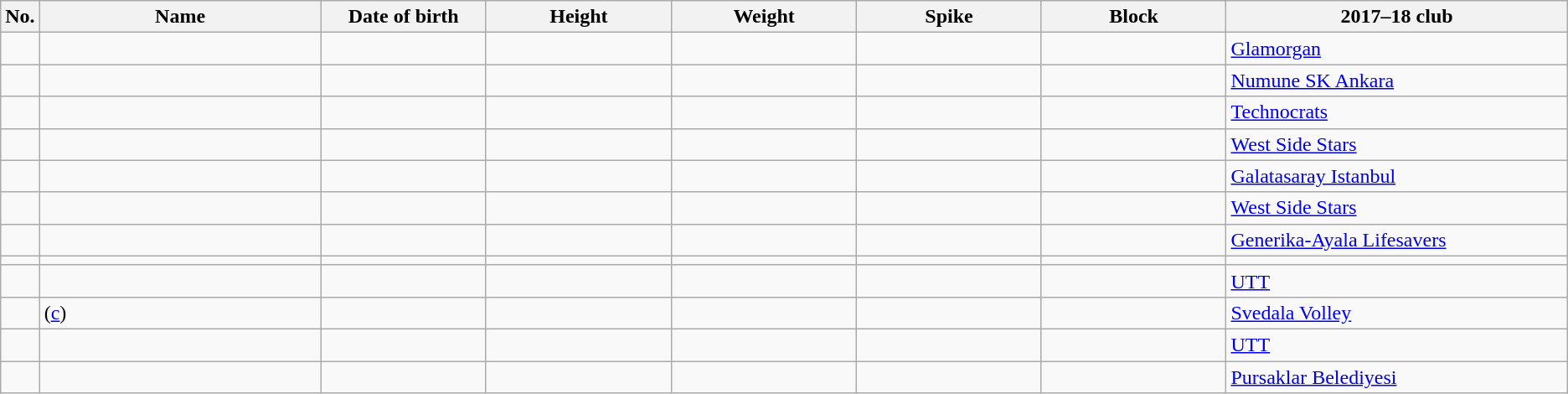<table class="wikitable sortable" style="font-size:100%; text-align:center;">
<tr>
<th>No.</th>
<th style="width:14em">Name</th>
<th style="width:8em">Date of birth</th>
<th style="width:9em">Height</th>
<th style="width:9em">Weight</th>
<th style="width:9em">Spike</th>
<th style="width:9em">Block</th>
<th style="width:17em">2017–18 club</th>
</tr>
<tr>
<td></td>
<td align=left></td>
<td align=right></td>
<td></td>
<td></td>
<td></td>
<td></td>
<td align=left> <a href='#'>Glamorgan</a></td>
</tr>
<tr>
<td></td>
<td align=left></td>
<td align=right></td>
<td></td>
<td></td>
<td></td>
<td></td>
<td align=left> <a href='#'>Numune SK Ankara</a></td>
</tr>
<tr>
<td></td>
<td align=left></td>
<td align=right></td>
<td></td>
<td></td>
<td></td>
<td></td>
<td align=left> <a href='#'>Technocrats</a></td>
</tr>
<tr>
<td></td>
<td align=left></td>
<td align=right></td>
<td></td>
<td></td>
<td></td>
<td></td>
<td align=left> <a href='#'>West Side Stars</a></td>
</tr>
<tr>
<td></td>
<td align=left></td>
<td align=right></td>
<td></td>
<td></td>
<td></td>
<td></td>
<td align=left> <a href='#'>Galatasaray Istanbul</a></td>
</tr>
<tr>
<td></td>
<td align=left></td>
<td align=right></td>
<td></td>
<td></td>
<td></td>
<td></td>
<td align=left> <a href='#'>West Side Stars</a></td>
</tr>
<tr>
<td></td>
<td align=left></td>
<td align=right></td>
<td></td>
<td></td>
<td></td>
<td></td>
<td align=left> <a href='#'>Generika-Ayala Lifesavers</a></td>
</tr>
<tr>
<td></td>
<td align=left></td>
<td align=right></td>
<td></td>
<td></td>
<td></td>
<td></td>
<td align=left></td>
</tr>
<tr>
<td></td>
<td align=left></td>
<td align=right></td>
<td></td>
<td></td>
<td></td>
<td></td>
<td align=left> <a href='#'>UTT</a></td>
</tr>
<tr>
<td></td>
<td align=left> (<a href='#'>c</a>)</td>
<td align=right></td>
<td></td>
<td></td>
<td></td>
<td></td>
<td align=left> <a href='#'>Svedala Volley</a></td>
</tr>
<tr>
<td></td>
<td align=left></td>
<td align=right></td>
<td></td>
<td></td>
<td></td>
<td></td>
<td align=left> <a href='#'>UTT</a></td>
</tr>
<tr>
<td></td>
<td align=left></td>
<td align=right></td>
<td></td>
<td></td>
<td></td>
<td></td>
<td align=left> <a href='#'>Pursaklar Belediyesi</a></td>
</tr>
</table>
